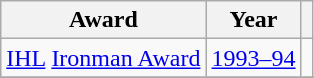<table class="wikitable">
<tr>
<th>Award</th>
<th>Year</th>
<th></th>
</tr>
<tr>
<td><a href='#'>IHL</a> <a href='#'>Ironman Award</a></td>
<td><a href='#'>1993–94</a></td>
<td></td>
</tr>
<tr>
</tr>
</table>
